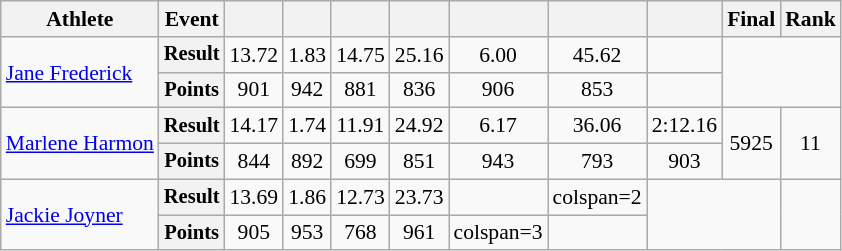<table class=wikitable style=font-size:90%>
<tr>
<th>Athlete</th>
<th>Event</th>
<th></th>
<th></th>
<th></th>
<th></th>
<th></th>
<th></th>
<th></th>
<th>Final</th>
<th>Rank</th>
</tr>
<tr align=center>
<td rowspan=2 style=text-align:left><a href='#'>Jane Frederick</a></td>
<th style=font-size:95%>Result</th>
<td>13.72</td>
<td>1.83</td>
<td>14.75</td>
<td>25.16</td>
<td>6.00</td>
<td>45.62</td>
<td></td>
<td rowspan=2 colspan=2></td>
</tr>
<tr align=center>
<th style=font-size:95%>Points</th>
<td>901</td>
<td>942</td>
<td>881</td>
<td>836</td>
<td>906</td>
<td>853</td>
<td></td>
</tr>
<tr align=center>
<td rowspan=2 style=text-align:left><a href='#'>Marlene Harmon</a></td>
<th style=font-size:95%>Result</th>
<td>14.17</td>
<td>1.74</td>
<td>11.91</td>
<td>24.92</td>
<td>6.17</td>
<td>36.06</td>
<td>2:12.16</td>
<td rowspan=2>5925</td>
<td rowspan=2>11</td>
</tr>
<tr align=center>
<th style=font-size:95%>Points</th>
<td>844</td>
<td>892</td>
<td>699</td>
<td>851</td>
<td>943</td>
<td>793</td>
<td>903</td>
</tr>
<tr align=center>
<td rowspan=2 style=text-align:left><a href='#'>Jackie Joyner</a></td>
<th style=font-size:95%>Result</th>
<td>13.69</td>
<td>1.86</td>
<td>12.73</td>
<td>23.73</td>
<td></td>
<td>colspan=2 </td>
<td rowspan=2 colspan=2></td>
</tr>
<tr align=center>
<th style=font-size:95%>Points</th>
<td>905</td>
<td>953</td>
<td>768</td>
<td>961</td>
<td>colspan=3 </td>
</tr>
</table>
